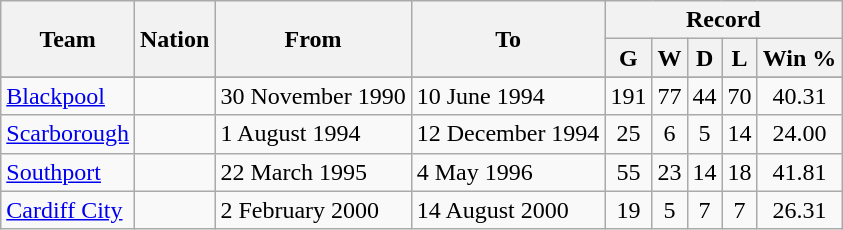<table class="wikitable" style="text-align: center">
<tr>
<th rowspan="2">Team</th>
<th rowspan="2">Nation</th>
<th rowspan="2">From</th>
<th rowspan="2">To</th>
<th colspan="5">Record</th>
</tr>
<tr>
<th>G</th>
<th>W</th>
<th>D</th>
<th>L</th>
<th>Win %</th>
</tr>
<tr>
</tr>
<tr>
</tr>
<tr>
<td align=left><a href='#'>Blackpool</a></td>
<td></td>
<td align=left>30 November 1990</td>
<td align=left>10 June 1994</td>
<td>191</td>
<td>77</td>
<td>44</td>
<td>70</td>
<td>40.31</td>
</tr>
<tr>
<td align=left><a href='#'>Scarborough</a></td>
<td></td>
<td align=left>1 August 1994</td>
<td align=left>12 December 1994</td>
<td>25</td>
<td>6</td>
<td>5</td>
<td>14</td>
<td>24.00</td>
</tr>
<tr>
<td align=left><a href='#'>Southport</a></td>
<td></td>
<td align=left>22 March 1995</td>
<td align=left>4 May 1996</td>
<td>55</td>
<td>23</td>
<td>14</td>
<td>18</td>
<td>41.81</td>
</tr>
<tr>
<td align=left><a href='#'>Cardiff City</a></td>
<td></td>
<td align=left>2 February 2000</td>
<td align=left>14 August 2000</td>
<td>19</td>
<td>5</td>
<td>7</td>
<td>7</td>
<td>26.31</td>
</tr>
</table>
